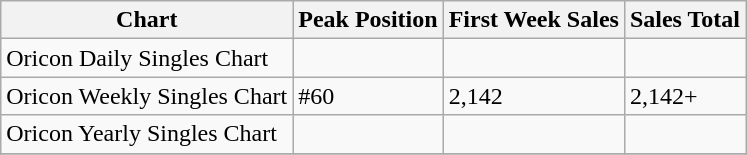<table class="wikitable">
<tr>
<th align="left">Chart</th>
<th align="left">Peak Position</th>
<th align="left">First Week Sales</th>
<th align="left">Sales Total</th>
</tr>
<tr>
<td align="left">Oricon Daily Singles Chart</td>
<td align="left"></td>
<td align="left"></td>
<td align="left"></td>
</tr>
<tr>
<td align="left">Oricon Weekly Singles Chart</td>
<td align="left">#60</td>
<td align="left">2,142</td>
<td align="left">2,142+</td>
</tr>
<tr>
<td align="left">Oricon Yearly Singles Chart</td>
<td align="left"></td>
<td align="left"></td>
<td align="left"></td>
</tr>
<tr>
</tr>
</table>
